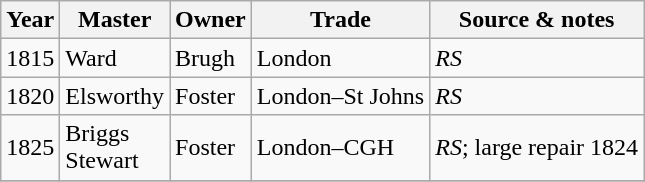<table class="sortable wikitable">
<tr>
<th>Year</th>
<th>Master</th>
<th>Owner</th>
<th>Trade</th>
<th>Source & notes</th>
</tr>
<tr>
<td>1815</td>
<td>Ward</td>
<td>Brugh</td>
<td>London</td>
<td><em>RS</em></td>
</tr>
<tr>
<td>1820</td>
<td>Elsworthy</td>
<td>Foster</td>
<td>London–St Johns</td>
<td><em>RS</em></td>
</tr>
<tr>
<td>1825</td>
<td>Briggs<br>Stewart</td>
<td>Foster</td>
<td>London–CGH</td>
<td><em>RS</em>; large repair 1824</td>
</tr>
<tr>
</tr>
</table>
